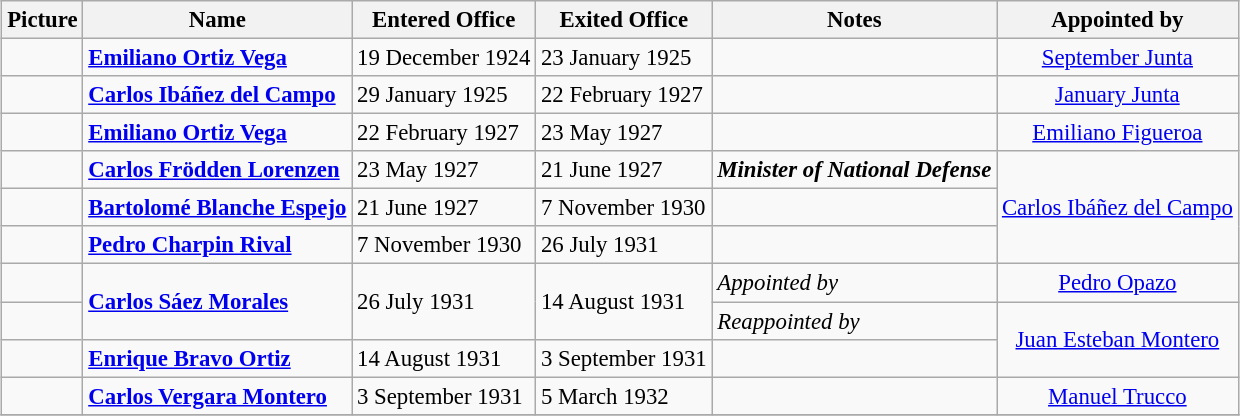<table class="wikitable" style="margin:1em auto; font-size:95%;">
<tr>
<th>Picture</th>
<th>Name</th>
<th>Entered Office</th>
<th>Exited Office</th>
<th>Notes</th>
<th>Appointed by</th>
</tr>
<tr>
<td></td>
<td><strong><a href='#'>Emiliano Ortiz Vega</a></strong></td>
<td>19 December 1924</td>
<td>23 January 1925</td>
<td></td>
<td align=center><a href='#'>September Junta</a></td>
</tr>
<tr>
<td></td>
<td><strong><a href='#'>Carlos Ibáñez del Campo</a></strong></td>
<td>29 January 1925</td>
<td>22 February 1927</td>
<td></td>
<td align=center><a href='#'>January Junta</a></td>
</tr>
<tr>
<td></td>
<td><strong><a href='#'>Emiliano Ortiz Vega</a></strong></td>
<td>22 February 1927</td>
<td>23 May 1927</td>
<td></td>
<td align=center><a href='#'>Emiliano Figueroa</a></td>
</tr>
<tr>
<td></td>
<td><strong><a href='#'>Carlos Frödden Lorenzen</a></strong></td>
<td>23 May 1927</td>
<td>21 June 1927</td>
<td><strong><em>Minister of National Defense</em></strong></td>
<td rowspan=3 align=center><a href='#'>Carlos Ibáñez del Campo</a></td>
</tr>
<tr>
<td></td>
<td><strong><a href='#'>Bartolomé Blanche Espejo</a></strong></td>
<td>21 June 1927</td>
<td>7 November 1930</td>
<td></td>
</tr>
<tr>
<td></td>
<td><strong><a href='#'>Pedro Charpin Rival</a></strong></td>
<td>7 November 1930</td>
<td>26 July 1931</td>
<td></td>
</tr>
<tr>
<td></td>
<td rowspan=2 align=left><strong><a href='#'>Carlos Sáez Morales</a></strong></td>
<td rowspan=2 align=left>26 July 1931</td>
<td rowspan=2 align=left>14 August 1931</td>
<td><em>Appointed by</em></td>
<td align=center><a href='#'>Pedro Opazo</a></td>
</tr>
<tr>
<td></td>
<td><em>Reappointed by</em></td>
<td rowspan=2 align=center><a href='#'>Juan Esteban Montero</a></td>
</tr>
<tr>
<td></td>
<td><strong><a href='#'>Enrique Bravo Ortiz</a></strong></td>
<td>14 August 1931</td>
<td>3 September 1931</td>
<td></td>
</tr>
<tr>
<td></td>
<td><strong><a href='#'>Carlos Vergara Montero</a></strong></td>
<td>3 September 1931</td>
<td>5 March 1932</td>
<td></td>
<td align=center><a href='#'>Manuel Trucco</a></td>
</tr>
<tr>
</tr>
</table>
